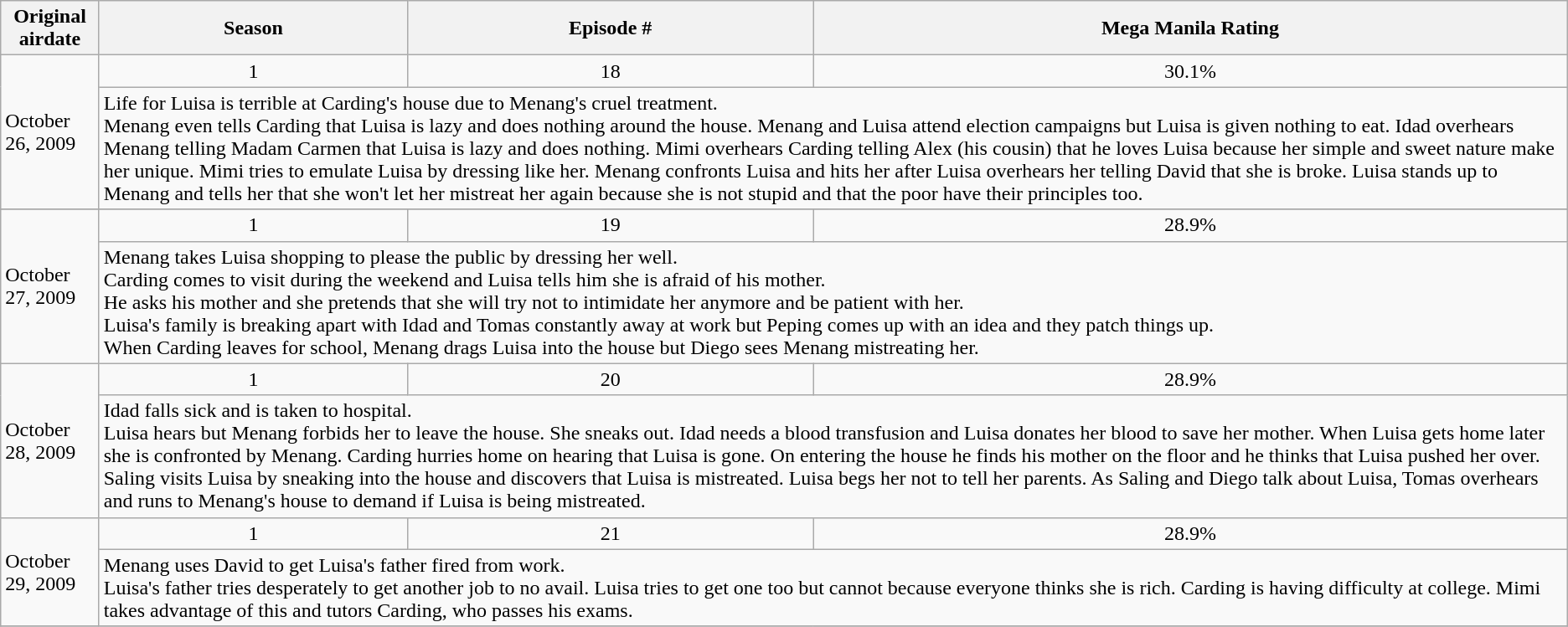<table class="wikitable">
<tr>
<th>Original airdate</th>
<th>Season</th>
<th>Episode #</th>
<th>Mega Manila Rating</th>
</tr>
<tr>
<td rowspan="2">October 26, 2009</td>
<td align="center">1</td>
<td align="center">18</td>
<td align="center">30.1%</td>
</tr>
<tr>
<td colspan="5">Life for Luisa is terrible at Carding's house due to Menang's cruel treatment.<br>Menang even tells Carding that Luisa is lazy and does nothing around the house.
Menang and Luisa attend election campaigns but Luisa is given nothing to eat.
Idad overhears Menang telling Madam Carmen that Luisa is lazy and does nothing. 
Mimi overhears Carding telling Alex (his cousin) that he loves Luisa because her simple and sweet nature make her unique. Mimi tries to emulate Luisa by dressing like her.
Menang confronts Luisa and hits her after Luisa overhears her telling David that she is broke. 
Luisa stands up to Menang and tells her that she won't let her mistreat her again because she is not stupid and that the poor have their principles too.</td>
</tr>
<tr>
</tr>
<tr>
<td rowspan="2">October 27, 2009</td>
<td align="center">1</td>
<td align="center">19</td>
<td align="center">28.9%</td>
</tr>
<tr>
<td colspan="5">Menang takes Luisa shopping to please the public by dressing her well.<br>Carding comes to visit during the weekend and Luisa tells him she is afraid of his mother.<br>He asks his mother and she pretends that she will try not to intimidate her anymore and be patient with her.<br>Luisa's family is breaking apart with Idad and Tomas constantly away at work but Peping comes up with an idea and they patch things up.<br>When Carding leaves for school, Menang drags Luisa into the house but Diego sees Menang mistreating her.</td>
</tr>
<tr>
<td rowspan="2">October 28, 2009</td>
<td align="center">1</td>
<td align="center">20</td>
<td align="center">28.9%</td>
</tr>
<tr>
<td colspan="5">Idad falls sick and is taken to hospital.<br>Luisa hears but Menang forbids her to leave the house. She sneaks out.
Idad needs a blood transfusion and Luisa donates her blood to save her mother.
When Luisa gets home later she is confronted by Menang.
Carding hurries home on hearing that Luisa is gone. On entering the house he finds his mother on the floor and he thinks that Luisa pushed her over.
Saling visits Luisa by sneaking into the house and discovers that Luisa is mistreated. Luisa begs her not to tell her parents.
As Saling and Diego talk about Luisa, Tomas overhears and runs to Menang's house to demand if Luisa is being mistreated.</td>
</tr>
<tr>
<td rowspan="2">October 29, 2009</td>
<td align="center">1</td>
<td align="center">21</td>
<td align="center">28.9%</td>
</tr>
<tr>
<td colspan="5">Menang uses David to get Luisa's father fired from work.<br>Luisa's father tries desperately to get another job to no avail. Luisa tries to get one too but cannot because everyone thinks she is rich.
Carding is having difficulty at college. Mimi takes advantage of this and tutors Carding, who passes his exams.</td>
</tr>
<tr>
</tr>
</table>
